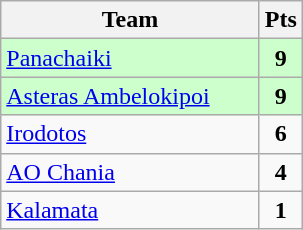<table class="wikitable" style="text-align: center;">
<tr>
<th width=165>Team</th>
<th width=20>Pts</th>
</tr>
<tr bgcolor="#ccffcc">
<td align=left><a href='#'>Panachaiki</a></td>
<td><strong>9</strong></td>
</tr>
<tr bgcolor="#ccffcc">
<td align=left><a href='#'>Asteras Ambelokipoi</a></td>
<td><strong>9</strong></td>
</tr>
<tr>
<td align=left><a href='#'>Irodotos</a></td>
<td><strong>6</strong></td>
</tr>
<tr>
<td align=left><a href='#'>AO Chania</a></td>
<td><strong>4</strong></td>
</tr>
<tr>
<td align=left><a href='#'>Kalamata</a></td>
<td><strong>1</strong></td>
</tr>
</table>
